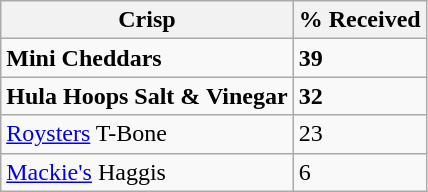<table class="wikitable">
<tr>
<th>Crisp</th>
<th>% Received</th>
</tr>
<tr>
<td><strong>Mini Cheddars</strong></td>
<td><strong>39</strong></td>
</tr>
<tr>
<td><strong>Hula Hoops Salt & Vinegar</strong></td>
<td><strong>32</strong></td>
</tr>
<tr>
<td><a href='#'>Roysters</a> T-Bone</td>
<td>23</td>
</tr>
<tr>
<td><a href='#'>Mackie's</a> Haggis</td>
<td>6</td>
</tr>
</table>
